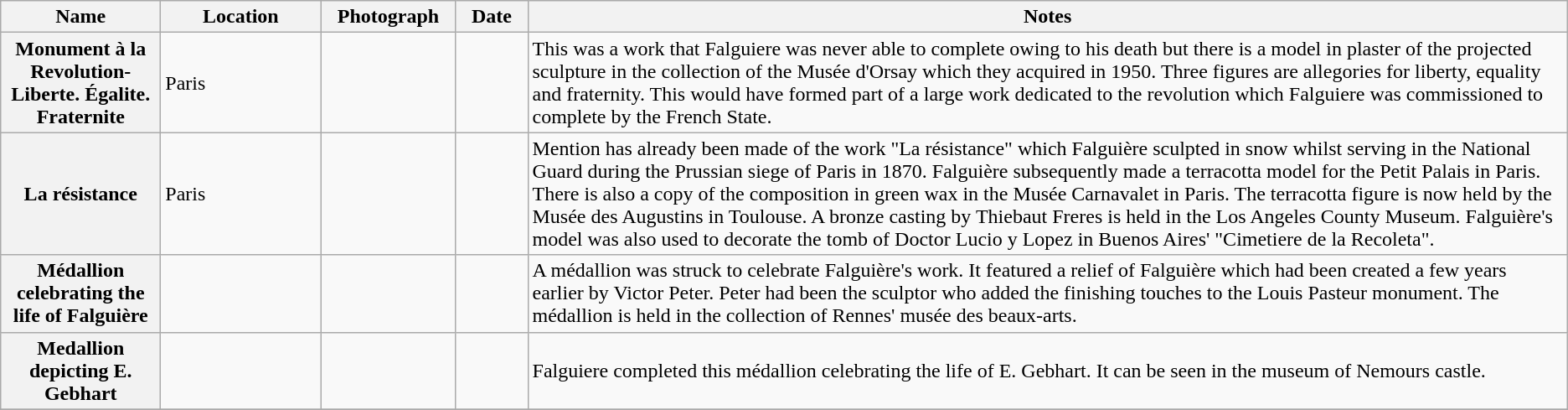<table class="wikitable sortable plainrowheaders">
<tr>
<th scope="col" style="width:120px">Name</th>
<th scope="col" style="width:120px">Location</th>
<th scope="col" style="width:100px" class="unsortable">Photograph</th>
<th scope="col" style="width:50px">Date</th>
<th scope="col" class="unsortable">Notes</th>
</tr>
<tr>
<th scope="row">Monument à la Revolution-Liberte. Égalite. Fraternite</th>
<td>Paris</td>
<td></td>
<td align="center"></td>
<td>This was a work that Falguiere was never able to complete owing to his death but there is a model in plaster of the projected sculpture in the collection of the Musée d'Orsay which they acquired in 1950. Three figures are allegories for liberty, equality and fraternity.  This would have formed part of a large work dedicated to the revolution which Falguiere was commissioned to complete by the French State.</td>
</tr>
<tr>
<th scope="row">La résistance</th>
<td>Paris</td>
<td></td>
<td align="center"></td>
<td>Mention has already been made of the work "La résistance" which Falguière sculpted in snow whilst serving in the National Guard during the Prussian siege of Paris in 1870. Falguière subsequently made a terracotta model for the Petit Palais in Paris. There is also a copy of the composition in green wax in the Musée Carnavalet in Paris.  The terracotta figure is now held by the Musée des Augustins in Toulouse.  A bronze casting by Thiebaut Freres is held in the Los Angeles County Museum. Falguière's model was also used to decorate the tomb of Doctor Lucio y Lopez in Buenos Aires' "Cimetiere de la Recoleta".</td>
</tr>
<tr>
<th scope="row">Médallion celebrating the life of Falguière</th>
<td></td>
<td></td>
<td align="center"></td>
<td>A médallion was struck to celebrate Falguière's work. It featured a relief of Falguière which had been created a few years earlier by Victor Peter. Peter had been the sculptor who added the finishing touches to the Louis Pasteur monument. The médallion is held in the collection of Rennes' musée des beaux-arts.</td>
</tr>
<tr>
<th scope="row">Medallion depicting E. Gebhart</th>
<td></td>
<td></td>
<td align="center"></td>
<td>Falguiere completed this médallion celebrating the life of E. Gebhart. It can be seen in the museum of Nemours castle.</td>
</tr>
<tr>
</tr>
</table>
